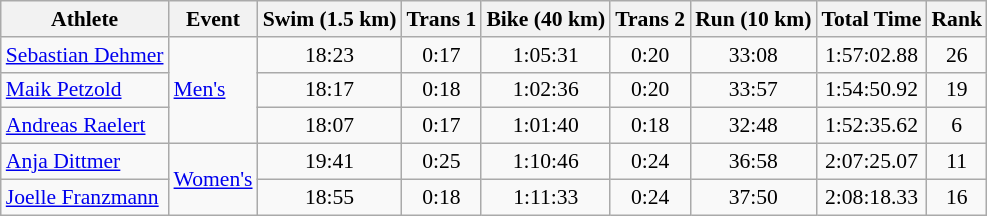<table class="wikitable" style="font-size:90%">
<tr>
<th>Athlete</th>
<th>Event</th>
<th>Swim (1.5 km)</th>
<th>Trans 1</th>
<th>Bike (40 km)</th>
<th>Trans 2</th>
<th>Run (10 km)</th>
<th>Total Time</th>
<th>Rank</th>
</tr>
<tr align=center>
<td align=left><a href='#'>Sebastian Dehmer</a></td>
<td align=left rowspan=3><a href='#'>Men's</a></td>
<td>18:23</td>
<td>0:17</td>
<td>1:05:31</td>
<td>0:20</td>
<td>33:08</td>
<td>1:57:02.88</td>
<td>26</td>
</tr>
<tr align=center>
<td align=left><a href='#'>Maik Petzold</a></td>
<td>18:17</td>
<td>0:18</td>
<td>1:02:36</td>
<td>0:20</td>
<td>33:57</td>
<td>1:54:50.92</td>
<td>19</td>
</tr>
<tr align=center>
<td align=left><a href='#'>Andreas Raelert</a></td>
<td>18:07</td>
<td>0:17</td>
<td>1:01:40</td>
<td>0:18</td>
<td>32:48</td>
<td>1:52:35.62</td>
<td>6</td>
</tr>
<tr align=center>
<td align=left><a href='#'>Anja Dittmer</a></td>
<td align=left rowspan=2><a href='#'>Women's</a></td>
<td>19:41</td>
<td>0:25</td>
<td>1:10:46</td>
<td>0:24</td>
<td>36:58</td>
<td>2:07:25.07</td>
<td>11</td>
</tr>
<tr align=center>
<td align=left><a href='#'>Joelle Franzmann</a></td>
<td>18:55</td>
<td>0:18</td>
<td>1:11:33</td>
<td>0:24</td>
<td>37:50</td>
<td>2:08:18.33</td>
<td>16</td>
</tr>
</table>
